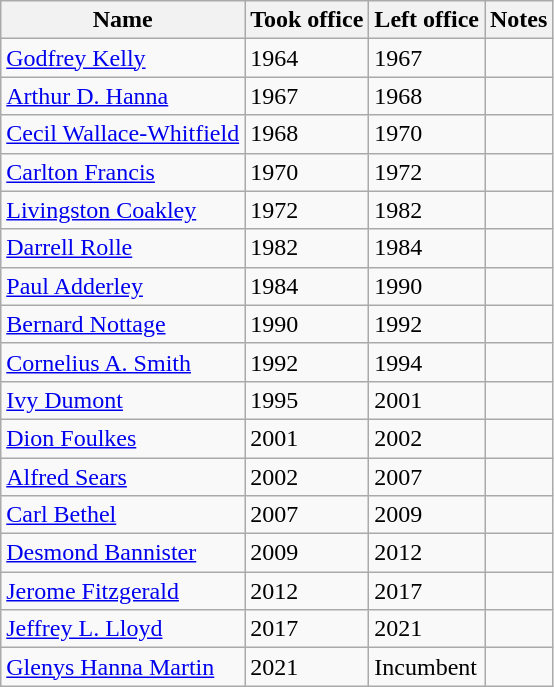<table class="wikitable">
<tr>
<th>Name</th>
<th>Took office</th>
<th>Left office</th>
<th>Notes</th>
</tr>
<tr>
<td><a href='#'>Godfrey Kelly</a></td>
<td>1964</td>
<td>1967</td>
<td></td>
</tr>
<tr>
<td><a href='#'>Arthur D. Hanna</a></td>
<td>1967</td>
<td>1968</td>
<td></td>
</tr>
<tr>
<td><a href='#'>Cecil Wallace-Whitfield</a></td>
<td>1968</td>
<td>1970</td>
<td></td>
</tr>
<tr>
<td><a href='#'>Carlton Francis</a></td>
<td>1970</td>
<td>1972</td>
<td></td>
</tr>
<tr>
<td><a href='#'>Livingston Coakley</a></td>
<td>1972</td>
<td>1982</td>
<td></td>
</tr>
<tr>
<td><a href='#'>Darrell Rolle</a></td>
<td>1982</td>
<td>1984</td>
<td></td>
</tr>
<tr>
<td><a href='#'>Paul Adderley</a></td>
<td>1984</td>
<td>1990</td>
<td></td>
</tr>
<tr>
<td><a href='#'>Bernard Nottage</a></td>
<td>1990</td>
<td>1992</td>
<td></td>
</tr>
<tr>
<td><a href='#'>Cornelius A. Smith</a></td>
<td>1992</td>
<td>1994</td>
<td></td>
</tr>
<tr>
<td><a href='#'>Ivy Dumont</a></td>
<td>1995</td>
<td>2001</td>
<td></td>
</tr>
<tr>
<td><a href='#'>Dion Foulkes</a></td>
<td>2001</td>
<td>2002</td>
<td></td>
</tr>
<tr>
<td><a href='#'>Alfred Sears</a></td>
<td>2002</td>
<td>2007</td>
<td></td>
</tr>
<tr>
<td><a href='#'>Carl Bethel</a></td>
<td>2007</td>
<td>2009</td>
<td></td>
</tr>
<tr>
<td><a href='#'>Desmond Bannister</a></td>
<td>2009</td>
<td>2012</td>
<td></td>
</tr>
<tr>
<td><a href='#'>Jerome Fitzgerald</a></td>
<td>2012</td>
<td>2017</td>
<td></td>
</tr>
<tr>
<td><a href='#'>Jeffrey L. Lloyd</a></td>
<td>2017</td>
<td>2021</td>
<td></td>
</tr>
<tr>
<td><a href='#'>Glenys Hanna Martin</a></td>
<td>2021</td>
<td>Incumbent</td>
<td></td>
</tr>
</table>
